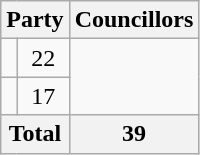<table class="wikitable">
<tr>
<th colspan=2>Party</th>
<th>Councillors</th>
</tr>
<tr>
<td></td>
<td align=center>22</td>
</tr>
<tr>
<td></td>
<td align=center>17</td>
</tr>
<tr>
<th colspan=2>Total</th>
<th align=center>39</th>
</tr>
</table>
